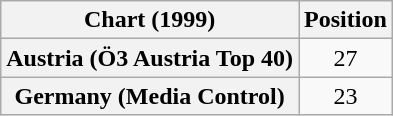<table class="wikitable sortable plainrowheaders" style="text-align:center">
<tr>
<th>Chart (1999)</th>
<th>Position</th>
</tr>
<tr>
<th scope="row">Austria (Ö3 Austria Top 40)</th>
<td>27</td>
</tr>
<tr>
<th scope="row">Germany (Media Control)</th>
<td>23</td>
</tr>
</table>
